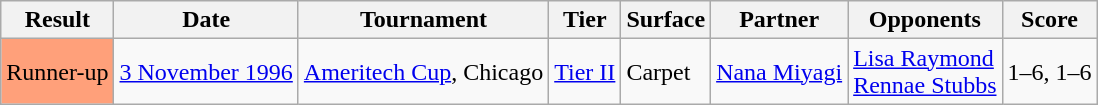<table class="sortable wikitable">
<tr>
<th>Result</th>
<th>Date</th>
<th>Tournament</th>
<th>Tier</th>
<th>Surface</th>
<th>Partner</th>
<th>Opponents</th>
<th class="unsortable">Score</th>
</tr>
<tr>
<td style="background:#ffa07a;">Runner-up</td>
<td><a href='#'>3 November 1996</a></td>
<td><a href='#'>Ameritech Cup</a>, Chicago</td>
<td><a href='#'>Tier II</a></td>
<td>Carpet</td>
<td> <a href='#'>Nana Miyagi</a></td>
<td> <a href='#'>Lisa Raymond</a> <br>  <a href='#'>Rennae Stubbs</a></td>
<td>1–6, 1–6</td>
</tr>
</table>
